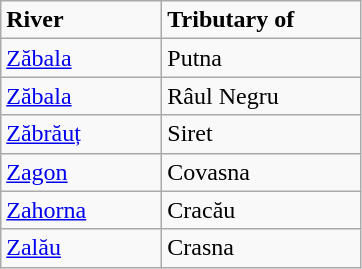<table class="wikitable">
<tr>
<td width="100pt"><strong>River</strong></td>
<td width="125pt"><strong>Tributary of</strong></td>
</tr>
<tr>
<td><a href='#'>Zăbala</a></td>
<td>Putna</td>
</tr>
<tr>
<td><a href='#'>Zăbala</a></td>
<td>Râul Negru</td>
</tr>
<tr>
<td><a href='#'>Zăbrăuț</a></td>
<td>Siret</td>
</tr>
<tr>
<td><a href='#'>Zagon</a></td>
<td>Covasna</td>
</tr>
<tr>
<td><a href='#'>Zahorna</a></td>
<td>Cracău</td>
</tr>
<tr>
<td><a href='#'>Zalău</a></td>
<td>Crasna</td>
</tr>
</table>
